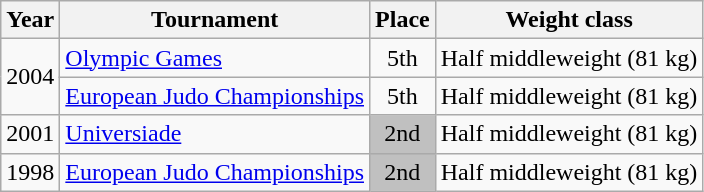<table class=wikitable>
<tr>
<th>Year</th>
<th>Tournament</th>
<th>Place</th>
<th>Weight class</th>
</tr>
<tr>
<td rowspan=2>2004</td>
<td><a href='#'>Olympic Games</a></td>
<td align="center">5th</td>
<td>Half middleweight (81 kg)</td>
</tr>
<tr>
<td><a href='#'>European Judo Championships</a></td>
<td align="center">5th</td>
<td>Half middleweight (81 kg)</td>
</tr>
<tr>
<td>2001</td>
<td><a href='#'>Universiade</a></td>
<td bgcolor="silver" align="center">2nd</td>
<td>Half middleweight (81 kg)</td>
</tr>
<tr>
<td>1998</td>
<td><a href='#'>European Judo Championships</a></td>
<td bgcolor="silver" align="center">2nd</td>
<td>Half middleweight (81 kg)</td>
</tr>
</table>
